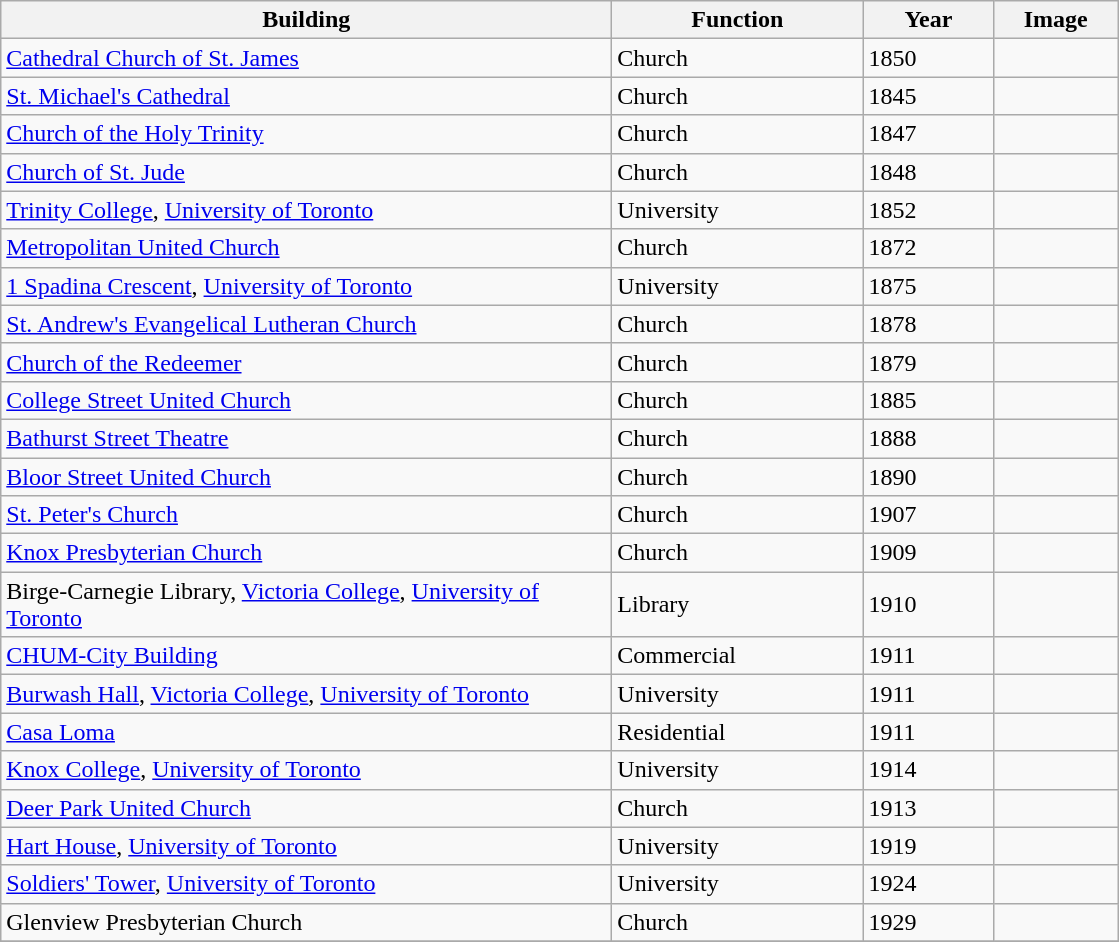<table class="wikitable">
<tr>
<th style="width:25em">Building</th>
<th style="width:10em">Function</th>
<th style="width: 5em">Year</th>
<th style="width:75px">Image</th>
</tr>
<tr>
<td><a href='#'>Cathedral Church of St. James</a></td>
<td>Church</td>
<td>1850</td>
<td></td>
</tr>
<tr>
<td><a href='#'>St. Michael's Cathedral</a></td>
<td>Church</td>
<td>1845</td>
<td></td>
</tr>
<tr>
<td><a href='#'>Church of the Holy Trinity</a></td>
<td>Church</td>
<td>1847</td>
<td></td>
</tr>
<tr>
<td><a href='#'>Church of St. Jude</a></td>
<td>Church</td>
<td>1848</td>
<td></td>
</tr>
<tr>
<td><a href='#'>Trinity College</a>, <a href='#'>University of Toronto</a></td>
<td>University</td>
<td>1852</td>
<td></td>
</tr>
<tr>
<td><a href='#'>Metropolitan United Church</a></td>
<td>Church</td>
<td>1872</td>
<td></td>
</tr>
<tr>
<td><a href='#'>1 Spadina Crescent</a>, <a href='#'>University of Toronto</a></td>
<td>University</td>
<td>1875</td>
<td></td>
</tr>
<tr>
<td><a href='#'>St. Andrew's Evangelical Lutheran Church</a></td>
<td>Church</td>
<td>1878</td>
<td></td>
</tr>
<tr>
<td><a href='#'>Church of the Redeemer</a></td>
<td>Church</td>
<td>1879</td>
<td></td>
</tr>
<tr>
<td><a href='#'>College Street United Church</a></td>
<td>Church</td>
<td>1885</td>
<td></td>
</tr>
<tr>
<td><a href='#'>Bathurst Street Theatre</a></td>
<td>Church</td>
<td>1888</td>
<td></td>
</tr>
<tr>
<td><a href='#'>Bloor Street United Church</a></td>
<td>Church</td>
<td>1890</td>
<td></td>
</tr>
<tr>
<td><a href='#'>St. Peter's Church</a></td>
<td>Church</td>
<td>1907</td>
<td></td>
</tr>
<tr>
<td><a href='#'>Knox Presbyterian Church</a></td>
<td>Church</td>
<td>1909</td>
<td></td>
</tr>
<tr>
<td>Birge-Carnegie Library, <a href='#'>Victoria College</a>, <a href='#'>University of Toronto</a></td>
<td>Library</td>
<td>1910</td>
<td></td>
</tr>
<tr>
<td><a href='#'>CHUM-City Building</a></td>
<td>Commercial</td>
<td>1911</td>
<td></td>
</tr>
<tr>
<td><a href='#'>Burwash Hall</a>, <a href='#'>Victoria College</a>, <a href='#'>University of Toronto</a></td>
<td>University</td>
<td>1911</td>
<td></td>
</tr>
<tr>
<td><a href='#'>Casa Loma</a></td>
<td>Residential</td>
<td>1911</td>
<td></td>
</tr>
<tr>
<td><a href='#'>Knox College</a>, <a href='#'>University of Toronto</a></td>
<td>University</td>
<td>1914</td>
<td></td>
</tr>
<tr>
<td><a href='#'>Deer Park United Church</a></td>
<td>Church</td>
<td>1913</td>
<td></td>
</tr>
<tr>
<td><a href='#'>Hart House</a>, <a href='#'>University of Toronto</a></td>
<td>University</td>
<td>1919</td>
<td></td>
</tr>
<tr>
<td><a href='#'>Soldiers' Tower</a>, <a href='#'>University of Toronto</a></td>
<td>University</td>
<td>1924</td>
<td></td>
</tr>
<tr>
<td>Glenview Presbyterian Church</td>
<td>Church</td>
<td>1929</td>
<td></td>
</tr>
<tr>
</tr>
</table>
